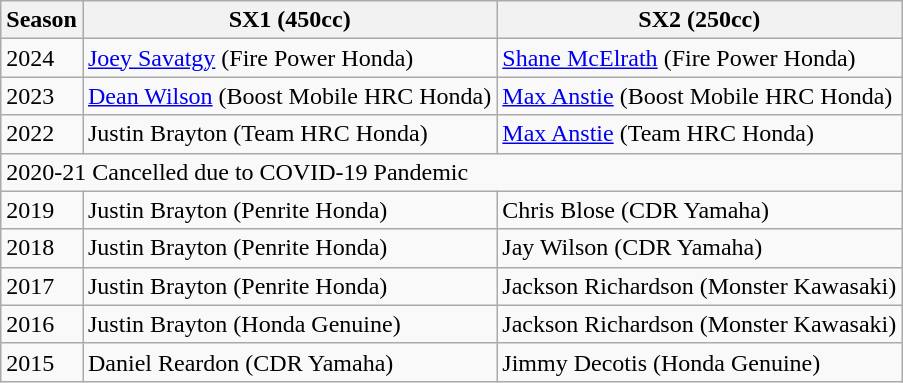<table class="wikitable">
<tr>
<th>Season</th>
<th>SX1 (450cc)</th>
<th>SX2 (250cc)</th>
</tr>
<tr>
<td>2024</td>
<td> <a href='#'>Joey Savatgy</a> (Fire Power Honda)</td>
<td> <a href='#'>Shane McElrath</a> (Fire Power Honda)</td>
</tr>
<tr>
<td>2023</td>
<td> <a href='#'>Dean Wilson</a> (Boost Mobile HRC Honda)</td>
<td> <a href='#'>Max Anstie</a> (Boost Mobile HRC Honda)</td>
</tr>
<tr>
<td>2022</td>
<td> Justin Brayton (Team HRC Honda)</td>
<td> <a href='#'>Max Anstie</a> (Team HRC Honda)</td>
</tr>
<tr>
<td colspan="3">2020-21 Cancelled due to COVID-19 Pandemic</td>
</tr>
<tr>
<td>2019</td>
<td> Justin Brayton (Penrite Honda)</td>
<td> Chris Blose (CDR Yamaha)</td>
</tr>
<tr>
<td>2018</td>
<td> Justin Brayton (Penrite Honda)</td>
<td> Jay Wilson (CDR Yamaha)</td>
</tr>
<tr>
<td>2017</td>
<td> Justin Brayton (Penrite Honda)</td>
<td> Jackson Richardson (Monster Kawasaki)</td>
</tr>
<tr>
<td>2016</td>
<td> Justin Brayton (Honda Genuine)</td>
<td> Jackson Richardson (Monster Kawasaki)</td>
</tr>
<tr>
<td>2015</td>
<td> Daniel Reardon (CDR Yamaha)</td>
<td> Jimmy Decotis (Honda Genuine)</td>
</tr>
</table>
